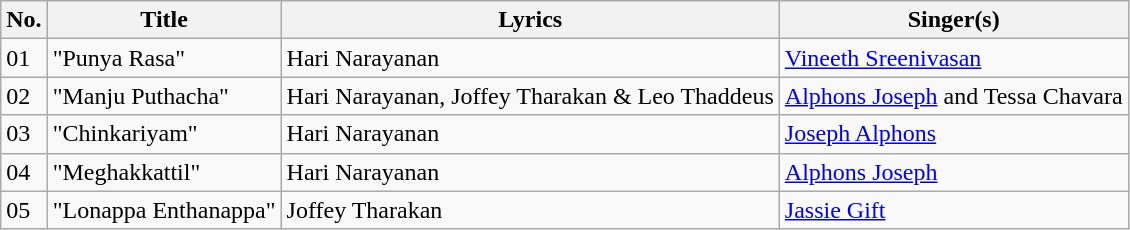<table Class='wikitable'>
<tr>
<th>No.</th>
<th>Title</th>
<th>Lyrics</th>
<th>Singer(s)</th>
</tr>
<tr>
<td>01</td>
<td>"Punya Rasa"</td>
<td>Hari Narayanan</td>
<td><a href='#'>Vineeth Sreenivasan</a></td>
</tr>
<tr>
<td>02</td>
<td>"Manju Puthacha"</td>
<td>Hari Narayanan, Joffey Tharakan & Leo Thaddeus</td>
<td><a href='#'>Alphons Joseph</a> and Tessa Chavara</td>
</tr>
<tr>
<td>03</td>
<td>"Chinkariyam"</td>
<td>Hari Narayanan</td>
<td><a href='#'>Joseph Alphons</a></td>
</tr>
<tr>
<td>04</td>
<td>"Meghakkattil"</td>
<td>Hari Narayanan</td>
<td><a href='#'>Alphons Joseph</a></td>
</tr>
<tr>
<td>05</td>
<td>"Lonappa Enthanappa"</td>
<td>Joffey Tharakan</td>
<td><a href='#'>Jassie Gift</a></td>
</tr>
</table>
